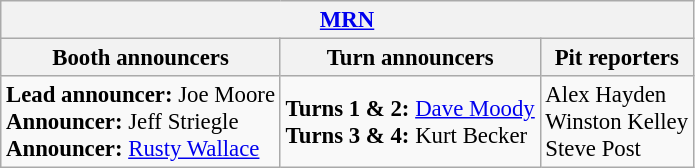<table class="wikitable" style="font-size: 95%;">
<tr>
<th colspan="3"><a href='#'>MRN</a></th>
</tr>
<tr>
<th>Booth announcers</th>
<th>Turn announcers</th>
<th>Pit reporters</th>
</tr>
<tr>
<td><strong>Lead announcer:</strong> Joe Moore<br><strong>Announcer:</strong> Jeff Striegle<br><strong>Announcer:</strong> <a href='#'>Rusty Wallace</a></td>
<td><strong>Turns 1 & 2:</strong> <a href='#'>Dave Moody</a><br><strong>Turns 3 & 4:</strong> Kurt Becker</td>
<td>Alex Hayden<br>Winston Kelley<br>Steve Post</td>
</tr>
</table>
